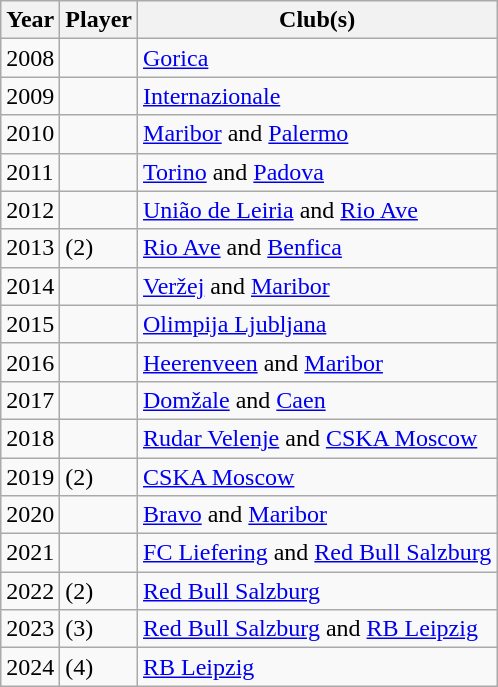<table class="wikitable plainrowheaders sortable">
<tr>
<th>Year</th>
<th>Player</th>
<th>Club(s)</th>
</tr>
<tr>
<td>2008</td>
<td align=left></td>
<td> <a href='#'>Gorica</a></td>
</tr>
<tr>
<td>2009</td>
<td align=left></td>
<td> <a href='#'>Internazionale</a></td>
</tr>
<tr>
<td>2010</td>
<td align=left></td>
<td> <a href='#'>Maribor</a> and  <a href='#'>Palermo</a></td>
</tr>
<tr>
<td>2011</td>
<td align=left></td>
<td> <a href='#'>Torino</a> and  <a href='#'>Padova</a></td>
</tr>
<tr>
<td>2012</td>
<td align=left></td>
<td> <a href='#'>União de Leiria</a> and  <a href='#'>Rio Ave</a></td>
</tr>
<tr>
<td>2013</td>
<td align=left> (2)</td>
<td> <a href='#'>Rio Ave</a> and  <a href='#'>Benfica</a></td>
</tr>
<tr>
<td>2014</td>
<td align=left></td>
<td> <a href='#'>Veržej</a> and  <a href='#'>Maribor</a></td>
</tr>
<tr>
<td>2015</td>
<td align=left></td>
<td> <a href='#'>Olimpija Ljubljana</a></td>
</tr>
<tr>
<td>2016</td>
<td align=left></td>
<td> <a href='#'>Heerenveen</a> and  <a href='#'>Maribor</a></td>
</tr>
<tr>
<td>2017</td>
<td align=left></td>
<td> <a href='#'>Domžale</a> and  <a href='#'>Caen</a></td>
</tr>
<tr>
<td>2018</td>
<td align=left></td>
<td> <a href='#'>Rudar Velenje</a> and  <a href='#'>CSKA Moscow</a></td>
</tr>
<tr>
<td>2019</td>
<td align=left> (2)</td>
<td> <a href='#'>CSKA Moscow</a></td>
</tr>
<tr>
<td>2020</td>
<td align=left></td>
<td> <a href='#'>Bravo</a> and  <a href='#'>Maribor</a></td>
</tr>
<tr>
<td>2021</td>
<td align=left></td>
<td> <a href='#'>FC Liefering</a> and  <a href='#'>Red Bull Salzburg</a></td>
</tr>
<tr>
<td>2022</td>
<td align=left> (2)</td>
<td> <a href='#'>Red Bull Salzburg</a></td>
</tr>
<tr>
<td>2023</td>
<td align=left> (3)</td>
<td> <a href='#'>Red Bull Salzburg</a> and  <a href='#'>RB Leipzig</a></td>
</tr>
<tr>
<td>2024</td>
<td align=left> (4)</td>
<td> <a href='#'>RB Leipzig</a></td>
</tr>
</table>
